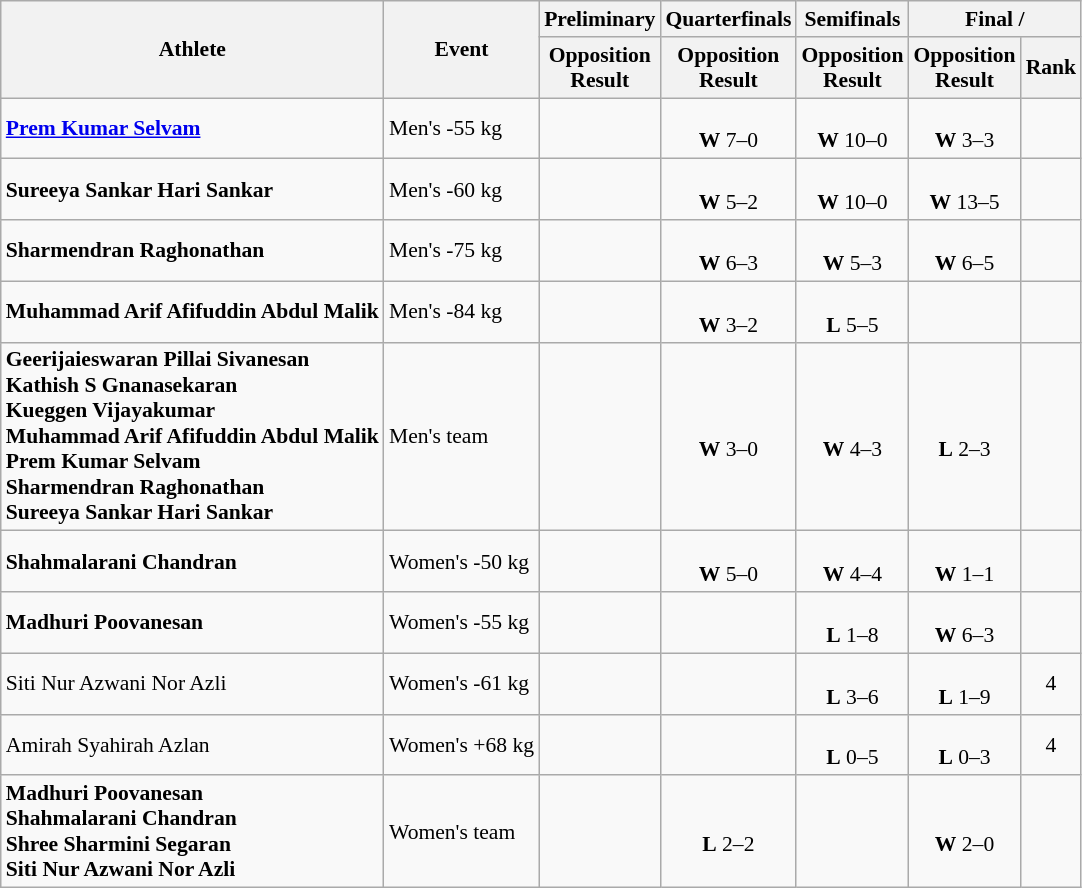<table class="wikitable" style="font-size:90%">
<tr>
<th rowspan="2">Athlete</th>
<th rowspan="2">Event</th>
<th>Preliminary</th>
<th>Quarterfinals</th>
<th>Semifinals</th>
<th colspan="2">Final / </th>
</tr>
<tr>
<th>Opposition<br>Result</th>
<th>Opposition<br>Result</th>
<th>Opposition<br>Result</th>
<th>Opposition<br>Result</th>
<th>Rank</th>
</tr>
<tr align="center">
<td align="left"><strong><a href='#'>Prem Kumar Selvam</a></strong></td>
<td align="left">Men's -55 kg</td>
<td></td>
<td><br><strong>W</strong> 7–0</td>
<td><br><strong>W</strong> 10–0</td>
<td><br><strong>W</strong> 3–3</td>
<td></td>
</tr>
<tr align="center">
<td align="left"><strong>Sureeya Sankar Hari Sankar</strong></td>
<td align="left">Men's -60 kg</td>
<td></td>
<td><br><strong>W</strong> 5–2</td>
<td><br><strong>W</strong> 10–0</td>
<td><br><strong>W</strong> 13–5</td>
<td></td>
</tr>
<tr align="center">
<td align="left"><strong>Sharmendran Raghonathan</strong></td>
<td align="left">Men's -75 kg</td>
<td></td>
<td><br><strong>W</strong> 6–3</td>
<td><br><strong>W</strong> 5–3</td>
<td><br><strong>W</strong> 6–5</td>
<td></td>
</tr>
<tr align="center">
<td align="left"><strong>Muhammad Arif Afifuddin Abdul Malik</strong></td>
<td align="left">Men's -84 kg</td>
<td></td>
<td><br><strong>W</strong> 3–2</td>
<td><br><strong>L</strong> 5–5</td>
<td></td>
<td></td>
</tr>
<tr align="center">
<td align="left"><strong>Geerijaieswaran Pillai Sivanesan<br>Kathish S Gnanasekaran<br>Kueggen Vijayakumar<br>Muhammad Arif Afifuddin Abdul Malik<br>Prem Kumar Selvam<br>Sharmendran Raghonathan<br>Sureeya Sankar Hari Sankar</strong></td>
<td align="left">Men's team</td>
<td></td>
<td><br><strong>W</strong> 3–0</td>
<td><br><strong>W</strong> 4–3</td>
<td><br><strong>L</strong> 2–3</td>
<td></td>
</tr>
<tr align="center">
<td align="left"><strong>Shahmalarani Chandran</strong></td>
<td align="left">Women's -50 kg</td>
<td></td>
<td><br><strong>W</strong> 5–0</td>
<td><br><strong>W</strong> 4–4</td>
<td><br><strong>W</strong> 1–1</td>
<td></td>
</tr>
<tr align="center">
<td align="left"><strong>Madhuri Poovanesan</strong></td>
<td align="left">Women's -55 kg</td>
<td></td>
<td></td>
<td><br><strong>L</strong> 1–8</td>
<td><br><strong>W</strong> 6–3</td>
<td></td>
</tr>
<tr align="center">
<td align="left">Siti Nur Azwani Nor Azli</td>
<td align="left">Women's -61 kg</td>
<td></td>
<td></td>
<td><br><strong>L</strong> 3–6</td>
<td><br><strong>L</strong> 1–9</td>
<td>4</td>
</tr>
<tr align="center">
<td align="left">Amirah Syahirah Azlan</td>
<td align="left">Women's +68 kg</td>
<td></td>
<td></td>
<td><br><strong>L</strong> 0–5</td>
<td><br><strong>L</strong> 0–3</td>
<td>4</td>
</tr>
<tr align="center">
<td align="left"><strong>Madhuri Poovanesan<br>Shahmalarani Chandran<br>Shree Sharmini Segaran<br>Siti Nur Azwani Nor Azli</strong></td>
<td align="left">Women's team</td>
<td></td>
<td><br><strong>L</strong> 2–2</td>
<td></td>
<td><br><strong>W</strong> 2–0</td>
<td></td>
</tr>
</table>
